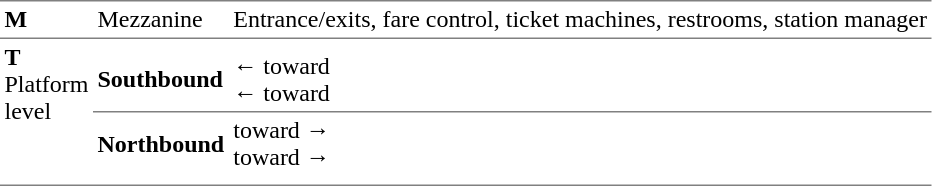<table table border=0 cellspacing=0 cellpadding=3>
<tr>
<td style="border-top:solid 1px gray" width=50><strong>M</strong></td>
<td style="border-top:solid 1px gray">Mezzanine</td>
<td style="border-top:solid 1px gray">Entrance/exits, fare control, ticket machines, restrooms, station manager</td>
</tr>
<tr>
<td style="border-top:solid 1px gray;border-bottom:solid 1px gray" rowspan=4 valign=top><strong>T</strong><br>Platform level</td>
<td style="border-top:solid 1px gray;border-right:solid 2px var(--color-emphasized);border-left:solid 2px var(--color-emphasized);border-bottom:solid 2px var(--color-emphasized);text-align:center" colspan=2></td>
</tr>
<tr>
<td style="border-bottom:solid 1px gray"><strong>Southbound</strong></td>
<td style="border-bottom:solid 1px gray">←  toward  <br>←  toward  </td>
</tr>
<tr>
<td><strong>Northbound</strong></td>
<td>  toward   →<br>  toward   →</td>
</tr>
<tr>
<td style="border-top:solid 2px var(--color-emphasized);border-right:solid 2px var(--color-emphasized);border-left:solid 2px var(--color-emphasized);border-bottom:solid 1px gray;text-align:center" colspan=2></td>
</tr>
</table>
